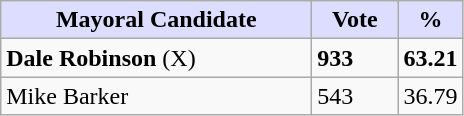<table class="wikitable">
<tr>
<th style="background:#ddf; width:200px;">Mayoral Candidate</th>
<th style="background:#ddf; width:50px;">Vote</th>
<th style="background:#ddf; width:30px;">%</th>
</tr>
<tr>
<td><strong>Dale Robinson</strong> (X)</td>
<td><strong>933</strong></td>
<td><strong>63.21</strong></td>
</tr>
<tr>
<td>Mike Barker</td>
<td>543</td>
<td>36.79</td>
</tr>
</table>
